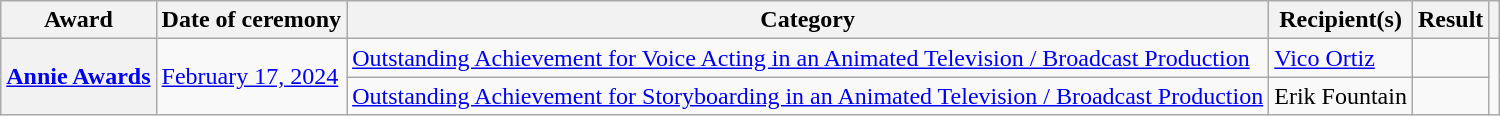<table class="wikitable sortable plainrowheaders col6center">
<tr>
<th scope="col">Award</th>
<th scope="col">Date of ceremony</th>
<th scope="col">Category</th>
<th scope="col">Recipient(s)</th>
<th scope="col">Result</th>
<th scope="col" class="unsortable"></th>
</tr>
<tr>
<th rowspan="2" scope="row"><a href='#'>Annie Awards</a></th>
<td rowspan="2"><a href='#'>February 17, 2024</a></td>
<td><a href='#'>Outstanding Achievement for Voice Acting in an Animated Television / Broadcast Production</a></td>
<td><a href='#'>Vico Ortiz</a></td>
<td></td>
<td rowspan="2"></td>
</tr>
<tr>
<td><a href='#'>Outstanding Achievement for Storyboarding in an Animated Television / Broadcast Production</a></td>
<td>Erik Fountain</td>
<td></td>
</tr>
</table>
